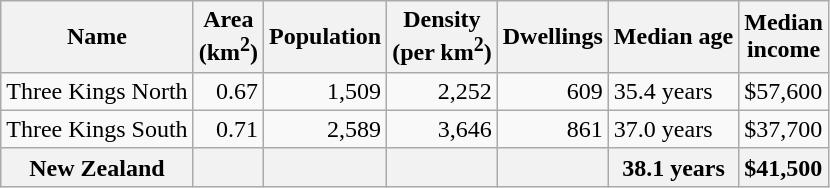<table class="wikitable">
<tr>
<th>Name</th>
<th>Area<br>(km<sup>2</sup>)</th>
<th>Population</th>
<th>Density<br>(per km<sup>2</sup>)</th>
<th>Dwellings</th>
<th>Median age</th>
<th>Median<br>income</th>
</tr>
<tr>
<td>Three Kings North</td>
<td style="text-align:right;">0.67</td>
<td style="text-align:right;">1,509</td>
<td style="text-align:right;">2,252</td>
<td style="text-align:right;">609</td>
<td>35.4 years</td>
<td>$57,600</td>
</tr>
<tr>
<td>Three Kings South</td>
<td style="text-align:right;">0.71</td>
<td style="text-align:right;">2,589</td>
<td style="text-align:right;">3,646</td>
<td style="text-align:right;">861</td>
<td>37.0 years</td>
<td>$37,700</td>
</tr>
<tr>
<th>New Zealand</th>
<th></th>
<th></th>
<th></th>
<th></th>
<th>38.1 years</th>
<th style="text-align:left;">$41,500</th>
</tr>
</table>
